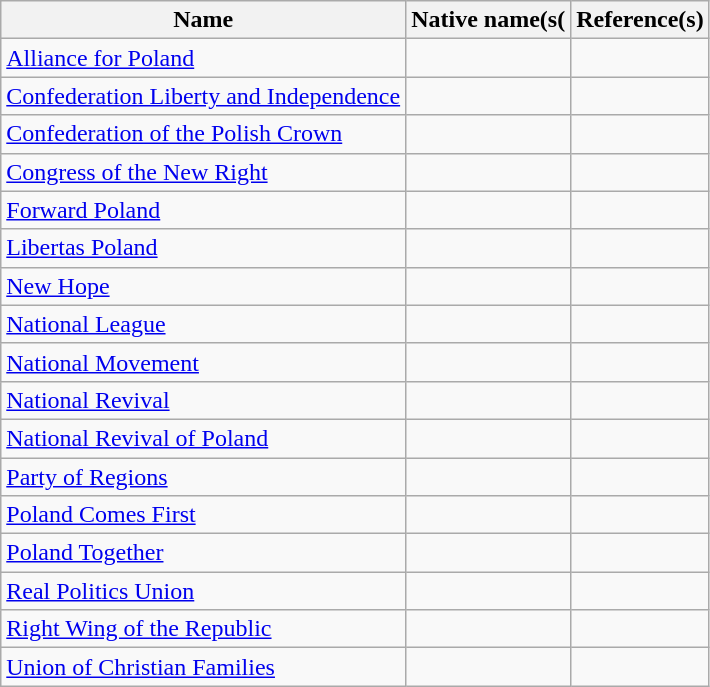<table class="wikitable">
<tr>
<th>Name</th>
<th>Native name(s(</th>
<th>Reference(s)</th>
</tr>
<tr>
<td><a href='#'>Alliance for Poland</a></td>
<td></td>
<td></td>
</tr>
<tr>
<td><a href='#'>Confederation Liberty and Independence</a></td>
<td></td>
<td></td>
</tr>
<tr>
<td><a href='#'>Confederation of the Polish Crown</a></td>
<td></td>
<td></td>
</tr>
<tr>
<td><a href='#'>Congress of the New Right</a></td>
<td></td>
<td></td>
</tr>
<tr>
<td><a href='#'>Forward Poland</a></td>
<td></td>
<td></td>
</tr>
<tr>
<td><a href='#'>Libertas Poland</a></td>
<td></td>
<td></td>
</tr>
<tr>
<td><a href='#'>New Hope</a></td>
<td></td>
<td></td>
</tr>
<tr>
<td><a href='#'>National League</a></td>
<td></td>
<td></td>
</tr>
<tr>
<td><a href='#'>National Movement</a></td>
<td></td>
<td></td>
</tr>
<tr>
<td><a href='#'>National Revival</a></td>
<td></td>
<td></td>
</tr>
<tr>
<td><a href='#'>National Revival of Poland</a></td>
<td></td>
<td></td>
</tr>
<tr>
<td><a href='#'>Party of Regions</a></td>
<td></td>
<td></td>
</tr>
<tr>
<td><a href='#'>Poland Comes First</a></td>
<td></td>
<td></td>
</tr>
<tr>
<td><a href='#'>Poland Together</a></td>
<td></td>
<td></td>
</tr>
<tr>
<td><a href='#'>Real Politics Union</a></td>
<td></td>
<td></td>
</tr>
<tr>
<td><a href='#'>Right Wing of the Republic</a></td>
<td></td>
<td></td>
</tr>
<tr>
<td><a href='#'>Union of Christian Families</a></td>
<td></td>
<td></td>
</tr>
</table>
